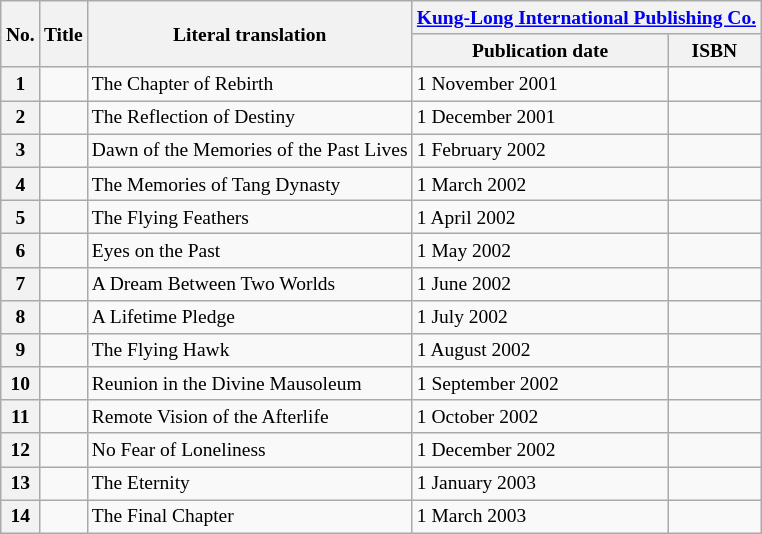<table class=wikitable style="font-size:small;margin:0 auto;">
<tr>
<th rowspan="2">No.</th>
<th rowspan="2">Title</th>
<th rowspan="2">Literal translation</th>
<th colspan="2"> <a href='#'>Kung-Long International Publishing Co.</a></th>
</tr>
<tr>
<th>Publication date</th>
<th>ISBN</th>
</tr>
<tr>
<th>1</th>
<td></td>
<td>The Chapter of Rebirth</td>
<td>1 November 2001</td>
<td></td>
</tr>
<tr>
<th>2</th>
<td></td>
<td>The Reflection of Destiny</td>
<td>1 December 2001</td>
<td></td>
</tr>
<tr>
<th>3</th>
<td></td>
<td>Dawn of the Memories of the Past Lives</td>
<td>1 February 2002</td>
<td></td>
</tr>
<tr>
<th>4</th>
<td></td>
<td>The Memories of Tang Dynasty</td>
<td>1 March 2002</td>
<td></td>
</tr>
<tr>
<th>5</th>
<td></td>
<td>The Flying Feathers</td>
<td>1 April 2002</td>
<td></td>
</tr>
<tr>
<th>6</th>
<td></td>
<td>Eyes on the Past</td>
<td>1 May 2002</td>
<td></td>
</tr>
<tr>
<th>7</th>
<td></td>
<td>A Dream Between Two Worlds</td>
<td>1 June 2002</td>
<td></td>
</tr>
<tr>
<th>8</th>
<td></td>
<td>A Lifetime Pledge</td>
<td>1 July 2002</td>
<td></td>
</tr>
<tr>
<th>9</th>
<td></td>
<td>The Flying Hawk</td>
<td>1 August 2002</td>
<td></td>
</tr>
<tr>
<th>10</th>
<td></td>
<td>Reunion in the Divine Mausoleum</td>
<td>1 September 2002</td>
<td></td>
</tr>
<tr>
<th>11</th>
<td></td>
<td>Remote Vision of the Afterlife</td>
<td>1 October 2002</td>
<td></td>
</tr>
<tr>
<th>12</th>
<td></td>
<td>No Fear of Loneliness</td>
<td>1 December 2002</td>
<td></td>
</tr>
<tr>
<th>13</th>
<td></td>
<td>The Eternity</td>
<td>1 January 2003</td>
<td></td>
</tr>
<tr>
<th>14</th>
<td></td>
<td>The Final Chapter</td>
<td>1 March 2003</td>
<td></td>
</tr>
</table>
